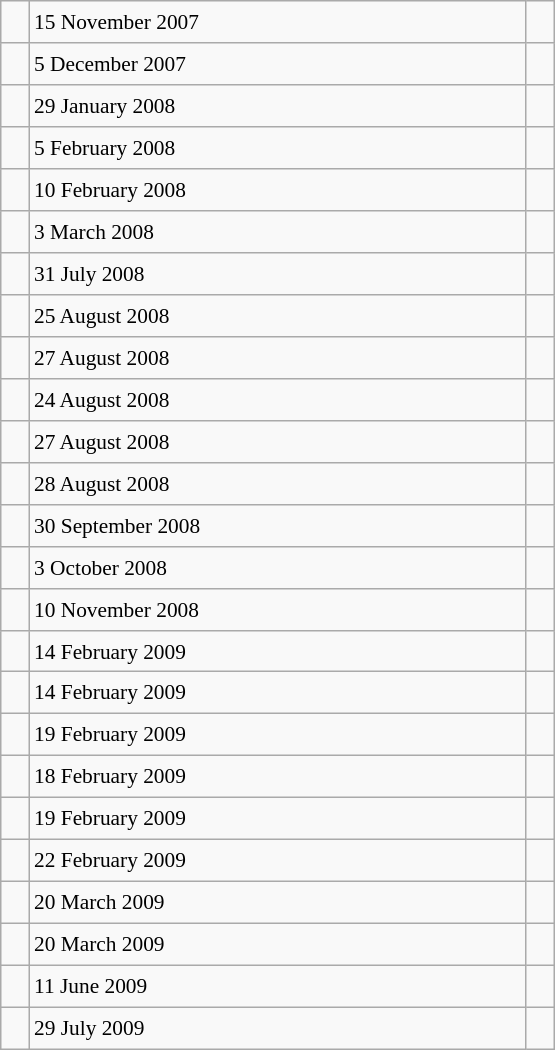<table class="wikitable" style="font-size: 89%; float: left; width: 26em; margin-right: 1em; height: 700px">
<tr>
<td></td>
<td>15 November 2007</td>
<td></td>
</tr>
<tr>
<td></td>
<td>5 December 2007</td>
<td></td>
</tr>
<tr>
<td></td>
<td>29 January 2008</td>
<td></td>
</tr>
<tr>
<td></td>
<td>5 February 2008</td>
<td></td>
</tr>
<tr>
<td></td>
<td>10 February 2008</td>
<td></td>
</tr>
<tr>
<td></td>
<td>3 March 2008</td>
<td></td>
</tr>
<tr>
<td></td>
<td>31 July 2008</td>
<td></td>
</tr>
<tr>
<td></td>
<td>25 August 2008</td>
<td></td>
</tr>
<tr>
<td></td>
<td>27 August 2008</td>
<td></td>
</tr>
<tr>
<td></td>
<td>24 August 2008</td>
<td></td>
</tr>
<tr>
<td></td>
<td>27 August 2008</td>
<td></td>
</tr>
<tr>
<td></td>
<td>28 August 2008</td>
<td></td>
</tr>
<tr>
<td></td>
<td>30 September 2008</td>
<td></td>
</tr>
<tr>
<td></td>
<td>3 October 2008</td>
<td></td>
</tr>
<tr>
<td></td>
<td>10 November 2008</td>
<td></td>
</tr>
<tr>
<td></td>
<td>14 February 2009</td>
<td></td>
</tr>
<tr>
<td></td>
<td>14 February 2009</td>
<td></td>
</tr>
<tr>
<td></td>
<td>19 February 2009</td>
<td></td>
</tr>
<tr>
<td></td>
<td>18 February 2009</td>
<td></td>
</tr>
<tr>
<td></td>
<td>19 February 2009</td>
<td></td>
</tr>
<tr>
<td></td>
<td>22 February 2009</td>
<td></td>
</tr>
<tr>
<td></td>
<td>20 March 2009</td>
<td></td>
</tr>
<tr>
<td></td>
<td>20 March 2009</td>
<td></td>
</tr>
<tr>
<td></td>
<td>11 June 2009</td>
<td></td>
</tr>
<tr>
<td></td>
<td>29 July 2009</td>
<td></td>
</tr>
</table>
